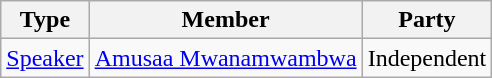<table class="wikitable sortable">
<tr>
<th>Type</th>
<th>Member</th>
<th>Party</th>
</tr>
<tr>
<td><a href='#'>Speaker</a></td>
<td><a href='#'>Amusaa Mwanamwambwa</a></td>
<td>Independent</td>
</tr>
</table>
